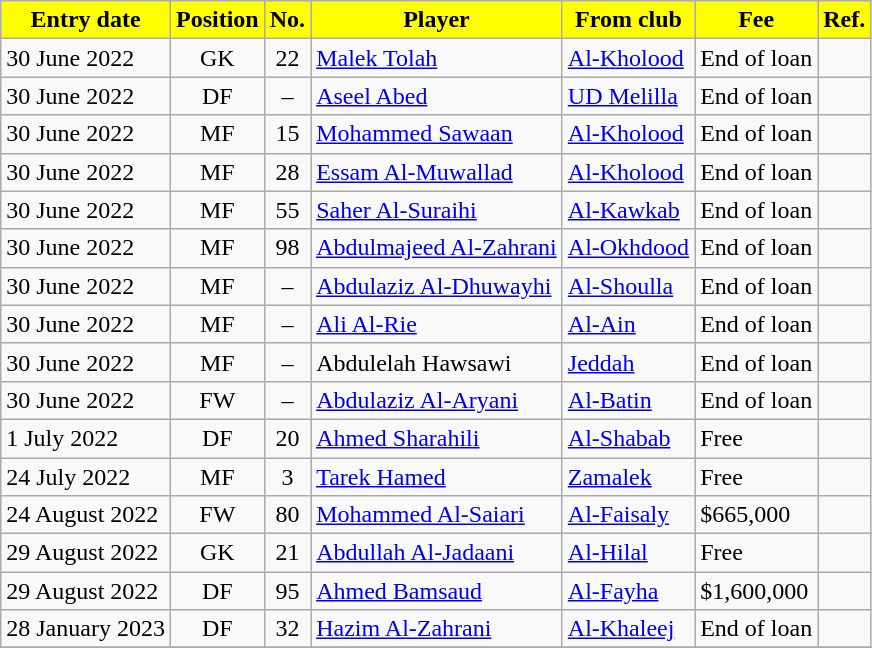<table class="wikitable sortable">
<tr>
<th style="background:yellow; color:black;"><strong>Entry date</strong></th>
<th style="background:yellow; color:black;"><strong>Position</strong></th>
<th style="background:yellow; color:black;"><strong>No.</strong></th>
<th style="background:yellow; color:black;"><strong>Player</strong></th>
<th style="background:yellow; color:black;"><strong>From club</strong></th>
<th style="background:yellow; color:black;"><strong>Fee</strong></th>
<th style="background:yellow; color:black;"><strong>Ref.</strong></th>
</tr>
<tr>
<td>30 June 2022</td>
<td style="text-align:center;">GK</td>
<td style="text-align:center;">22</td>
<td style="text-align:left;"> <a href='#'>Malek Tolah</a></td>
<td style="text-align:left;"> <a href='#'>Al-Kholood</a></td>
<td>End of loan</td>
<td></td>
</tr>
<tr>
<td>30 June 2022</td>
<td style="text-align:center;">DF</td>
<td style="text-align:center;">–</td>
<td style="text-align:left;"> <a href='#'>Aseel Abed</a></td>
<td style="text-align:left;"> <a href='#'>UD Melilla</a></td>
<td>End of loan</td>
<td></td>
</tr>
<tr>
<td>30 June 2022</td>
<td style="text-align:center;">MF</td>
<td style="text-align:center;">15</td>
<td style="text-align:left;"> <a href='#'>Mohammed Sawaan</a></td>
<td style="text-align:left;"> <a href='#'>Al-Kholood</a></td>
<td>End of loan</td>
<td></td>
</tr>
<tr>
<td>30 June 2022</td>
<td style="text-align:center;">MF</td>
<td style="text-align:center;">28</td>
<td style="text-align:left;"> <a href='#'>Essam Al-Muwallad</a></td>
<td style="text-align:left;"> <a href='#'>Al-Kholood</a></td>
<td>End of loan</td>
<td></td>
</tr>
<tr>
<td>30 June 2022</td>
<td style="text-align:center;">MF</td>
<td style="text-align:center;">55</td>
<td style="text-align:left;"> <a href='#'>Saher Al-Suraihi</a></td>
<td style="text-align:left;"> <a href='#'>Al-Kawkab</a></td>
<td>End of loan</td>
<td></td>
</tr>
<tr>
<td>30 June 2022</td>
<td style="text-align:center;">MF</td>
<td style="text-align:center;">98</td>
<td style="text-align:left;"> <a href='#'>Abdulmajeed Al-Zahrani</a></td>
<td style="text-align:left;"> <a href='#'>Al-Okhdood</a></td>
<td>End of loan</td>
<td></td>
</tr>
<tr>
<td>30 June 2022</td>
<td style="text-align:center;">MF</td>
<td style="text-align:center;">–</td>
<td style="text-align:left;"> <a href='#'>Abdulaziz Al-Dhuwayhi</a></td>
<td style="text-align:left;"> <a href='#'>Al-Shoulla</a></td>
<td>End of loan</td>
<td></td>
</tr>
<tr>
<td>30 June 2022</td>
<td style="text-align:center;">MF</td>
<td style="text-align:center;">–</td>
<td style="text-align:left;"> <a href='#'>Ali Al-Rie</a></td>
<td style="text-align:left;"> <a href='#'>Al-Ain</a></td>
<td>End of loan</td>
<td></td>
</tr>
<tr>
<td>30 June 2022</td>
<td style="text-align:center;">MF</td>
<td style="text-align:center;">–</td>
<td style="text-align:left;"> Abdulelah Hawsawi</td>
<td style="text-align:left;"> <a href='#'>Jeddah</a></td>
<td>End of loan</td>
<td></td>
</tr>
<tr>
<td>30 June 2022</td>
<td style="text-align:center;">FW</td>
<td style="text-align:center;">–</td>
<td style="text-align:left;"> <a href='#'>Abdulaziz Al-Aryani</a></td>
<td style="text-align:left;"> <a href='#'>Al-Batin</a></td>
<td>End of loan</td>
<td></td>
</tr>
<tr>
<td>1 July 2022</td>
<td style="text-align:center;">DF</td>
<td style="text-align:center;">20</td>
<td style="text-align:left;"> <a href='#'>Ahmed Sharahili</a></td>
<td style="text-align:left;"> <a href='#'>Al-Shabab</a></td>
<td>Free</td>
<td></td>
</tr>
<tr>
<td>24 July 2022</td>
<td style="text-align:center;">MF</td>
<td style="text-align:center;">3</td>
<td style="text-align:left;"> <a href='#'>Tarek Hamed</a></td>
<td style="text-align:left;"> <a href='#'>Zamalek</a></td>
<td>Free</td>
<td></td>
</tr>
<tr>
<td>24 August 2022</td>
<td style="text-align:center;">FW</td>
<td style="text-align:center;">80</td>
<td style="text-align:left;"> <a href='#'>Mohammed Al-Saiari</a></td>
<td style="text-align:left;"> <a href='#'>Al-Faisaly</a></td>
<td>$665,000</td>
<td></td>
</tr>
<tr>
<td>29 August 2022</td>
<td style="text-align:center;">GK</td>
<td style="text-align:center;">21</td>
<td style="text-align:left;"> <a href='#'>Abdullah Al-Jadaani</a></td>
<td style="text-align:left;"> <a href='#'>Al-Hilal</a></td>
<td>Free</td>
<td></td>
</tr>
<tr>
<td>29 August 2022</td>
<td style="text-align:center;">DF</td>
<td style="text-align:center;">95</td>
<td style="text-align:left;"> <a href='#'>Ahmed Bamsaud</a></td>
<td style="text-align:left;"> <a href='#'>Al-Fayha</a></td>
<td>$1,600,000</td>
<td></td>
</tr>
<tr>
<td>28 January 2023</td>
<td style="text-align:center;">DF</td>
<td style="text-align:center;">32</td>
<td style="text-align:left;"> <a href='#'>Hazim Al-Zahrani</a></td>
<td style="text-align:left;"> <a href='#'>Al-Khaleej</a></td>
<td>End of loan</td>
<td></td>
</tr>
<tr>
</tr>
</table>
